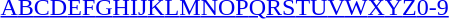<table id="toc" class="toc" summary="Class">
<tr>
<th></th>
</tr>
<tr>
<td style="text-align:center;"><a href='#'>A</a><a href='#'>B</a><a href='#'>C</a><a href='#'>D</a><a href='#'>E</a><a href='#'>F</a><a href='#'>G</a><a href='#'>H</a><a href='#'>I</a><a href='#'>J</a><a href='#'>K</a><a href='#'>L</a><a href='#'>M</a><a href='#'>N</a><a href='#'>O</a><a href='#'>P</a><a href='#'>Q</a><a href='#'>R</a><a href='#'>S</a><a href='#'>T</a><a href='#'>U</a><a href='#'>V</a><a href='#'>W</a><a href='#'>X</a><a href='#'>Y</a><a href='#'>Z</a><a href='#'>0-9</a></td>
</tr>
</table>
